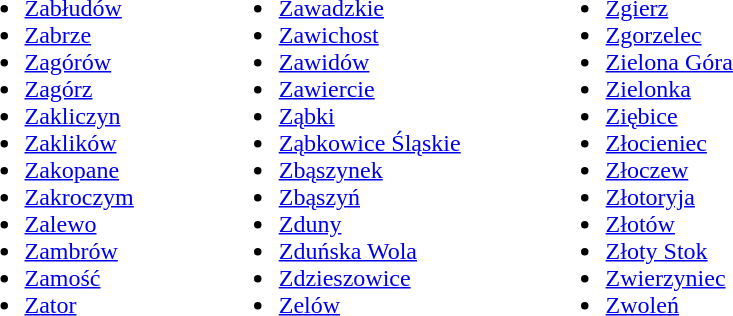<table>
<tr>
<td valign="Top"><br><ul><li><a href='#'>Zabłudów</a></li><li><a href='#'>Zabrze</a></li><li><a href='#'>Zagórów</a></li><li><a href='#'>Zagórz</a></li><li><a href='#'>Zakliczyn</a></li><li><a href='#'>Zaklików</a></li><li><a href='#'>Zakopane</a></li><li><a href='#'>Zakroczym</a></li><li><a href='#'>Zalewo</a></li><li><a href='#'>Zambrów</a></li><li><a href='#'>Zamość</a></li><li><a href='#'>Zator</a></li></ul></td>
<td style="width:10%;"></td>
<td valign="Top"><br><ul><li><a href='#'>Zawadzkie</a></li><li><a href='#'>Zawichost</a></li><li><a href='#'>Zawidów</a></li><li><a href='#'>Zawiercie</a></li><li><a href='#'>Ząbki</a></li><li><a href='#'>Ząbkowice Śląskie</a></li><li><a href='#'>Zbąszynek</a></li><li><a href='#'>Zbąszyń</a></li><li><a href='#'>Zduny</a></li><li><a href='#'>Zduńska Wola</a></li><li><a href='#'>Zdzieszowice</a></li><li><a href='#'>Zelów</a></li></ul></td>
<td style="width:10%;"></td>
<td valign="Top"><br><ul><li><a href='#'>Zgierz</a></li><li><a href='#'>Zgorzelec</a></li><li><a href='#'>Zielona Góra</a></li><li><a href='#'>Zielonka</a></li><li><a href='#'>Ziębice</a></li><li><a href='#'>Złocieniec</a></li><li><a href='#'>Złoczew</a></li><li><a href='#'>Złotoryja</a></li><li><a href='#'>Złotów</a></li><li><a href='#'>Złoty Stok</a></li><li><a href='#'>Zwierzyniec</a></li><li><a href='#'>Zwoleń</a></li></ul></td>
</tr>
</table>
